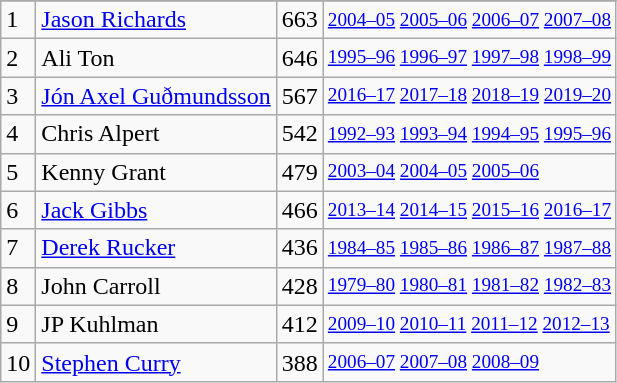<table class="wikitable">
<tr>
</tr>
<tr>
<td>1</td>
<td><a href='#'>Jason Richards</a></td>
<td>663</td>
<td style="font-size:80%;"><a href='#'>2004–05</a> <a href='#'>2005–06</a> <a href='#'>2006–07</a> <a href='#'>2007–08</a></td>
</tr>
<tr>
<td>2</td>
<td>Ali Ton</td>
<td>646</td>
<td style="font-size:80%;"><a href='#'>1995–96</a> <a href='#'>1996–97</a> <a href='#'>1997–98</a> <a href='#'>1998–99</a></td>
</tr>
<tr>
<td>3</td>
<td><a href='#'>Jón Axel Guðmundsson</a></td>
<td>567</td>
<td style="font-size:80%;"><a href='#'>2016–17</a> <a href='#'>2017–18</a> <a href='#'>2018–19</a> <a href='#'>2019–20</a></td>
</tr>
<tr>
<td>4</td>
<td>Chris Alpert</td>
<td>542</td>
<td style="font-size:80%;"><a href='#'>1992–93</a> <a href='#'>1993–94</a> <a href='#'>1994–95</a> <a href='#'>1995–96</a></td>
</tr>
<tr>
<td>5</td>
<td>Kenny Grant</td>
<td>479</td>
<td style="font-size:80%;"><a href='#'>2003–04</a> <a href='#'>2004–05</a> <a href='#'>2005–06</a></td>
</tr>
<tr>
<td>6</td>
<td><a href='#'>Jack Gibbs</a></td>
<td>466</td>
<td style="font-size:80%;"><a href='#'>2013–14</a> <a href='#'>2014–15</a> <a href='#'>2015–16</a> <a href='#'>2016–17</a></td>
</tr>
<tr>
<td>7</td>
<td><a href='#'>Derek Rucker</a></td>
<td>436</td>
<td style="font-size:80%;"><a href='#'>1984–85</a> <a href='#'>1985–86</a> <a href='#'>1986–87</a> <a href='#'>1987–88</a></td>
</tr>
<tr>
<td>8</td>
<td>John Carroll</td>
<td>428</td>
<td style="font-size:80%;"><a href='#'>1979–80</a> <a href='#'>1980–81</a> <a href='#'>1981–82</a> <a href='#'>1982–83</a></td>
</tr>
<tr>
<td>9</td>
<td>JP Kuhlman</td>
<td>412</td>
<td style="font-size:80%;"><a href='#'>2009–10</a> <a href='#'>2010–11</a> <a href='#'>2011–12</a> <a href='#'>2012–13</a></td>
</tr>
<tr>
<td>10</td>
<td><a href='#'>Stephen Curry</a></td>
<td>388</td>
<td style="font-size:80%;"><a href='#'>2006–07</a> <a href='#'>2007–08</a> <a href='#'>2008–09</a></td>
</tr>
</table>
